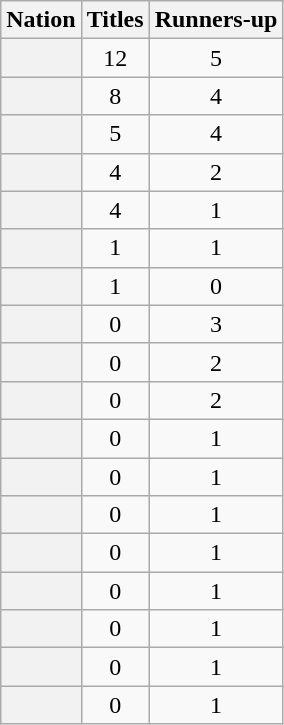<table class="wikitable plainrowheaders sortable">
<tr>
<th scope=col>Nation</th>
<th scope=col>Titles</th>
<th scope=col>Runners-up</th>
</tr>
<tr>
<th scope=row></th>
<td align=center>12</td>
<td align=center>5</td>
</tr>
<tr>
<th scope=row></th>
<td align=center>8</td>
<td align=center>4</td>
</tr>
<tr>
<th scope=row></th>
<td align=center>5</td>
<td align=center>4</td>
</tr>
<tr>
<th scope=row></th>
<td align=center>4</td>
<td align=center>2</td>
</tr>
<tr>
<th scope=row></th>
<td align=center>4</td>
<td align=center>1</td>
</tr>
<tr>
<th scope=row></th>
<td align=center>1</td>
<td align=center>1</td>
</tr>
<tr>
<th scope=row></th>
<td align=center>1</td>
<td align=center>0</td>
</tr>
<tr>
<th scope=row></th>
<td align=center>0</td>
<td align=center>3</td>
</tr>
<tr>
<th scope=row></th>
<td align=center>0</td>
<td align=center>2</td>
</tr>
<tr>
<th scope=row></th>
<td align=center>0</td>
<td align=center>2</td>
</tr>
<tr>
<th scope=row></th>
<td align=center>0</td>
<td align=center>1</td>
</tr>
<tr>
<th scope=row></th>
<td align=center>0</td>
<td align=center>1</td>
</tr>
<tr>
<th scope=row></th>
<td align=center>0</td>
<td align=center>1</td>
</tr>
<tr>
<th scope=row></th>
<td align=center>0</td>
<td align=center>1</td>
</tr>
<tr>
<th scope=row></th>
<td align=center>0</td>
<td align=center>1</td>
</tr>
<tr>
<th scope=row></th>
<td align=center>0</td>
<td align=center>1</td>
</tr>
<tr>
<th scope=row></th>
<td align=center>0</td>
<td align=center>1</td>
</tr>
<tr>
<th scope=row></th>
<td align=center>0</td>
<td align=center>1</td>
</tr>
</table>
